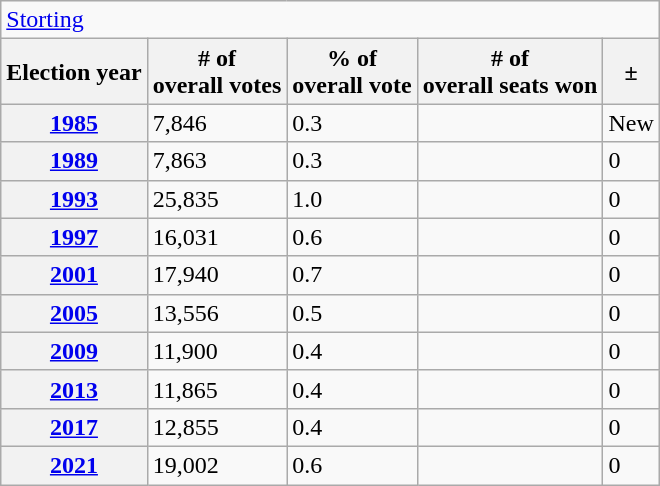<table class=wikitable>
<tr>
<td colspan=6><a href='#'>Storting</a></td>
</tr>
<tr>
<th>Election year</th>
<th># of<br>overall votes</th>
<th>% of<br>overall vote</th>
<th># of<br>overall seats won</th>
<th>±</th>
</tr>
<tr>
<th><a href='#'>1985</a></th>
<td>7,846</td>
<td>0.3</td>
<td></td>
<td>New</td>
</tr>
<tr>
<th><a href='#'>1989</a></th>
<td>7,863</td>
<td>0.3</td>
<td></td>
<td>0</td>
</tr>
<tr>
<th><a href='#'>1993</a></th>
<td>25,835</td>
<td>1.0</td>
<td></td>
<td>0</td>
</tr>
<tr>
<th><a href='#'>1997</a></th>
<td>16,031</td>
<td>0.6</td>
<td></td>
<td>0</td>
</tr>
<tr>
<th><a href='#'>2001</a></th>
<td>17,940</td>
<td>0.7</td>
<td></td>
<td>0</td>
</tr>
<tr>
<th><a href='#'>2005</a></th>
<td>13,556</td>
<td>0.5</td>
<td></td>
<td>0</td>
</tr>
<tr>
<th><a href='#'>2009</a></th>
<td>11,900</td>
<td>0.4</td>
<td></td>
<td>0</td>
</tr>
<tr>
<th><a href='#'>2013</a></th>
<td>11,865</td>
<td>0.4</td>
<td></td>
<td>0</td>
</tr>
<tr>
<th><a href='#'>2017</a></th>
<td>12,855</td>
<td>0.4</td>
<td></td>
<td>0</td>
</tr>
<tr>
<th><a href='#'>2021</a></th>
<td>19,002</td>
<td>0.6</td>
<td></td>
<td>0</td>
</tr>
</table>
